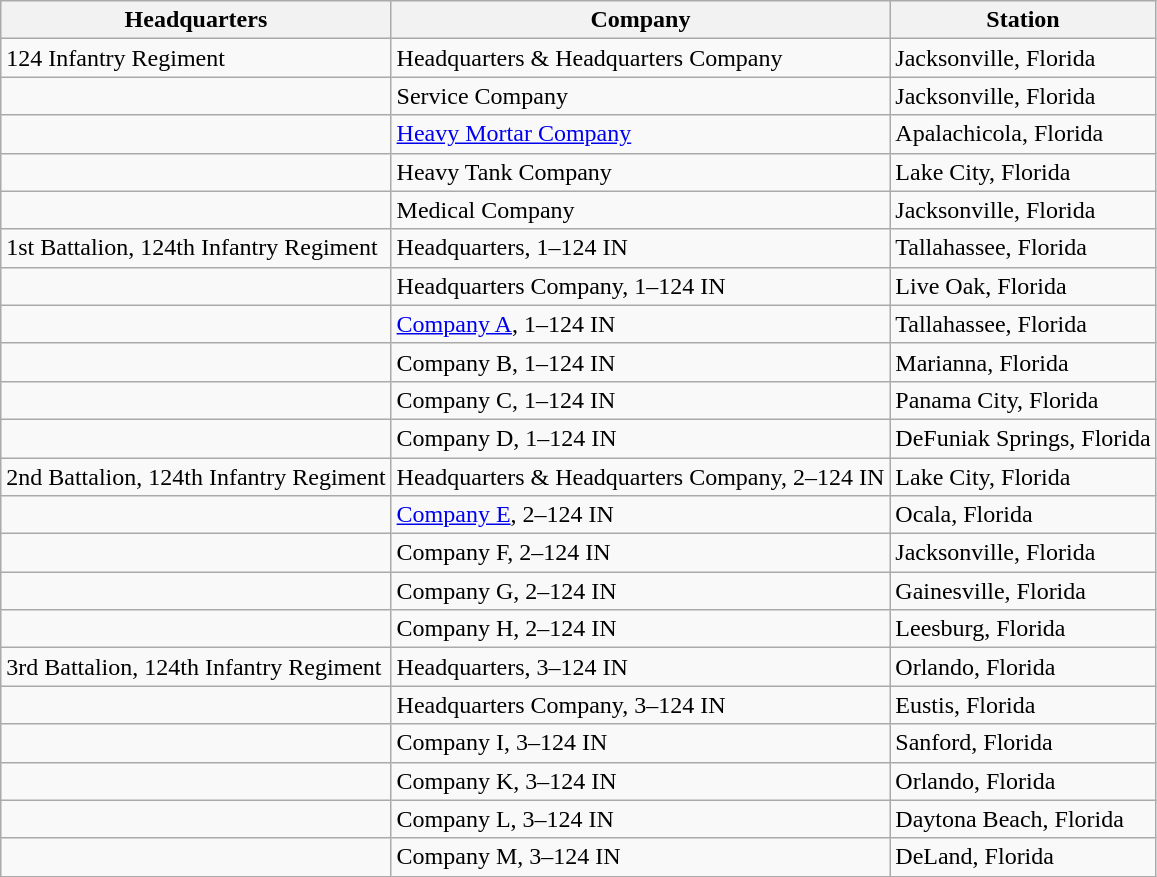<table class="wikitable">
<tr>
<th>Headquarters</th>
<th>Company</th>
<th>Station</th>
</tr>
<tr>
<td>124 Infantry Regiment</td>
<td>Headquarters & Headquarters Company</td>
<td>Jacksonville, Florida</td>
</tr>
<tr>
<td></td>
<td>Service Company</td>
<td>Jacksonville, Florida</td>
</tr>
<tr>
<td></td>
<td><a href='#'>Heavy Mortar Company</a></td>
<td>Apalachicola, Florida</td>
</tr>
<tr>
<td></td>
<td>Heavy Tank Company</td>
<td>Lake City, Florida</td>
</tr>
<tr>
<td></td>
<td>Medical Company</td>
<td>Jacksonville, Florida</td>
</tr>
<tr>
<td>1st Battalion, 124th Infantry Regiment</td>
<td>Headquarters, 1–124 IN</td>
<td>Tallahassee, Florida</td>
</tr>
<tr>
<td></td>
<td>Headquarters Company, 1–124 IN</td>
<td>Live Oak, Florida</td>
</tr>
<tr>
<td></td>
<td><a href='#'>Company A</a>, 1–124 IN</td>
<td>Tallahassee, Florida</td>
</tr>
<tr>
<td></td>
<td>Company B, 1–124 IN</td>
<td>Marianna, Florida</td>
</tr>
<tr>
<td></td>
<td>Company C, 1–124 IN</td>
<td>Panama City, Florida</td>
</tr>
<tr>
<td></td>
<td>Company D, 1–124 IN</td>
<td>DeFuniak Springs, Florida</td>
</tr>
<tr>
<td>2nd Battalion, 124th Infantry Regiment</td>
<td>Headquarters & Headquarters Company, 2–124 IN</td>
<td>Lake City, Florida</td>
</tr>
<tr>
<td></td>
<td><a href='#'>Company E</a>, 2–124 IN</td>
<td>Ocala, Florida</td>
</tr>
<tr>
<td></td>
<td>Company F, 2–124 IN</td>
<td>Jacksonville, Florida</td>
</tr>
<tr>
<td></td>
<td>Company G, 2–124 IN</td>
<td>Gainesville, Florida</td>
</tr>
<tr>
<td></td>
<td>Company H, 2–124 IN</td>
<td>Leesburg, Florida</td>
</tr>
<tr>
<td>3rd Battalion, 124th Infantry Regiment</td>
<td>Headquarters, 3–124 IN</td>
<td>Orlando, Florida</td>
</tr>
<tr>
<td></td>
<td>Headquarters Company, 3–124 IN</td>
<td>Eustis, Florida</td>
</tr>
<tr>
<td></td>
<td>Company I, 3–124 IN</td>
<td>Sanford, Florida</td>
</tr>
<tr>
<td></td>
<td>Company K, 3–124 IN</td>
<td>Orlando, Florida</td>
</tr>
<tr>
<td></td>
<td>Company L, 3–124 IN</td>
<td>Daytona Beach, Florida</td>
</tr>
<tr>
<td></td>
<td>Company M, 3–124 IN</td>
<td>DeLand, Florida</td>
</tr>
</table>
